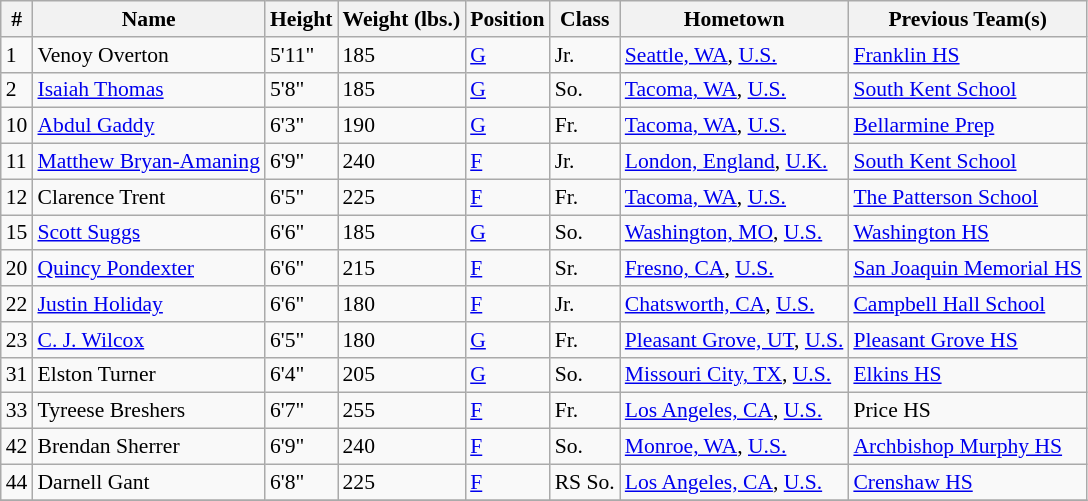<table class="wikitable" style="font-size: 90%">
<tr>
<th>#</th>
<th>Name</th>
<th>Height</th>
<th>Weight (lbs.)</th>
<th>Position</th>
<th>Class</th>
<th>Hometown</th>
<th>Previous Team(s)</th>
</tr>
<tr>
<td>1</td>
<td>Venoy Overton</td>
<td>5'11"</td>
<td>185</td>
<td><a href='#'>G</a></td>
<td>Jr.</td>
<td><a href='#'>Seattle, WA</a>, <a href='#'>U.S.</a></td>
<td><a href='#'>Franklin HS</a></td>
</tr>
<tr>
<td>2</td>
<td><a href='#'>Isaiah Thomas</a></td>
<td>5'8"</td>
<td>185</td>
<td><a href='#'>G</a></td>
<td>So.</td>
<td><a href='#'>Tacoma, WA</a>, <a href='#'>U.S.</a></td>
<td><a href='#'>South Kent School</a></td>
</tr>
<tr>
<td>10</td>
<td><a href='#'>Abdul Gaddy</a></td>
<td>6'3"</td>
<td>190</td>
<td><a href='#'>G</a></td>
<td>Fr.</td>
<td><a href='#'>Tacoma, WA</a>, <a href='#'>U.S.</a></td>
<td><a href='#'>Bellarmine Prep</a></td>
</tr>
<tr>
<td>11</td>
<td><a href='#'>Matthew Bryan-Amaning</a></td>
<td>6'9"</td>
<td>240</td>
<td><a href='#'>F</a></td>
<td>Jr.</td>
<td><a href='#'>London, England</a>, <a href='#'>U.K.</a></td>
<td><a href='#'>South Kent School</a></td>
</tr>
<tr>
<td>12</td>
<td>Clarence Trent</td>
<td>6'5"</td>
<td>225</td>
<td><a href='#'>F</a></td>
<td>Fr.</td>
<td><a href='#'>Tacoma, WA</a>, <a href='#'>U.S.</a></td>
<td><a href='#'>The Patterson School</a></td>
</tr>
<tr>
<td>15</td>
<td><a href='#'>Scott Suggs</a></td>
<td>6'6"</td>
<td>185</td>
<td><a href='#'>G</a></td>
<td>So.</td>
<td><a href='#'>Washington, MO</a>, <a href='#'>U.S.</a></td>
<td><a href='#'>Washington HS</a></td>
</tr>
<tr>
<td>20</td>
<td><a href='#'>Quincy Pondexter</a></td>
<td>6'6"</td>
<td>215</td>
<td><a href='#'>F</a></td>
<td>Sr.</td>
<td><a href='#'>Fresno, CA</a>, <a href='#'>U.S.</a></td>
<td><a href='#'>San Joaquin Memorial HS</a></td>
</tr>
<tr>
<td>22</td>
<td><a href='#'>Justin Holiday</a></td>
<td>6'6"</td>
<td>180</td>
<td><a href='#'>F</a></td>
<td>Jr.</td>
<td><a href='#'>Chatsworth, CA</a>, <a href='#'>U.S.</a></td>
<td><a href='#'>Campbell Hall School</a></td>
</tr>
<tr>
<td>23</td>
<td><a href='#'>C. J. Wilcox</a></td>
<td>6'5"</td>
<td>180</td>
<td><a href='#'>G</a></td>
<td>Fr.</td>
<td><a href='#'>Pleasant Grove, UT</a>, <a href='#'>U.S.</a></td>
<td><a href='#'>Pleasant Grove HS</a></td>
</tr>
<tr>
<td>31</td>
<td>Elston Turner</td>
<td>6'4"</td>
<td>205</td>
<td><a href='#'>G</a></td>
<td>So.</td>
<td><a href='#'>Missouri City, TX</a>, <a href='#'>U.S.</a></td>
<td><a href='#'>Elkins HS</a></td>
</tr>
<tr>
<td>33</td>
<td>Tyreese Breshers</td>
<td>6'7"</td>
<td>255</td>
<td><a href='#'>F</a></td>
<td>Fr.</td>
<td><a href='#'>Los Angeles, CA</a>, <a href='#'>U.S.</a></td>
<td>Price HS</td>
</tr>
<tr>
<td>42</td>
<td>Brendan Sherrer</td>
<td>6'9"</td>
<td>240</td>
<td><a href='#'>F</a></td>
<td>So.</td>
<td><a href='#'>Monroe, WA</a>, <a href='#'>U.S.</a></td>
<td><a href='#'>Archbishop Murphy HS</a></td>
</tr>
<tr>
<td>44</td>
<td>Darnell Gant</td>
<td>6'8"</td>
<td>225</td>
<td><a href='#'>F</a></td>
<td>RS So.</td>
<td><a href='#'>Los Angeles, CA</a>, <a href='#'>U.S.</a></td>
<td><a href='#'>Crenshaw HS</a></td>
</tr>
<tr>
</tr>
</table>
